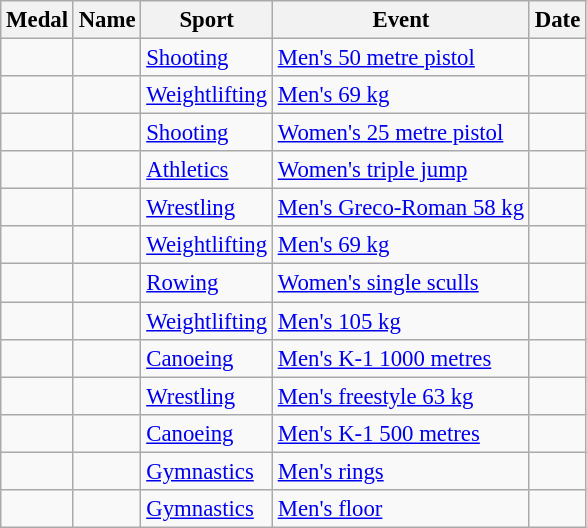<table class="wikitable sortable" style="font-size: 95%;">
<tr>
<th>Medal</th>
<th>Name</th>
<th>Sport</th>
<th>Event</th>
<th>Date</th>
</tr>
<tr>
<td></td>
<td></td>
<td><a href='#'>Shooting</a></td>
<td><a href='#'>Men's 50 metre pistol</a></td>
<td></td>
</tr>
<tr>
<td></td>
<td></td>
<td><a href='#'>Weightlifting</a></td>
<td><a href='#'>Men's 69 kg</a></td>
<td></td>
</tr>
<tr>
<td></td>
<td></td>
<td><a href='#'>Shooting</a></td>
<td><a href='#'>Women's 25 metre pistol</a></td>
<td></td>
</tr>
<tr>
<td></td>
<td></td>
<td><a href='#'>Athletics</a></td>
<td><a href='#'>Women's triple jump</a></td>
<td></td>
</tr>
<tr>
<td></td>
<td></td>
<td><a href='#'>Wrestling</a></td>
<td><a href='#'>Men's Greco-Roman 58 kg</a></td>
<td></td>
</tr>
<tr>
<td></td>
<td></td>
<td><a href='#'>Weightlifting</a></td>
<td><a href='#'>Men's 69 kg</a></td>
<td></td>
</tr>
<tr>
<td></td>
<td></td>
<td><a href='#'>Rowing</a></td>
<td><a href='#'>Women's single sculls</a></td>
<td></td>
</tr>
<tr>
<td></td>
<td></td>
<td><a href='#'>Weightlifting</a></td>
<td><a href='#'>Men's 105 kg</a></td>
<td></td>
</tr>
<tr>
<td></td>
<td></td>
<td><a href='#'>Canoeing</a></td>
<td><a href='#'>Men's K-1 1000 metres</a></td>
<td></td>
</tr>
<tr>
<td></td>
<td></td>
<td><a href='#'>Wrestling</a></td>
<td><a href='#'>Men's freestyle 63 kg</a></td>
<td></td>
</tr>
<tr>
<td></td>
<td></td>
<td><a href='#'>Canoeing</a></td>
<td><a href='#'>Men's K-1 500 metres</a></td>
<td></td>
</tr>
<tr>
<td></td>
<td></td>
<td><a href='#'>Gymnastics</a></td>
<td><a href='#'>Men's rings</a></td>
<td></td>
</tr>
<tr>
<td></td>
<td></td>
<td><a href='#'>Gymnastics</a></td>
<td><a href='#'>Men's floor</a></td>
<td></td>
</tr>
</table>
